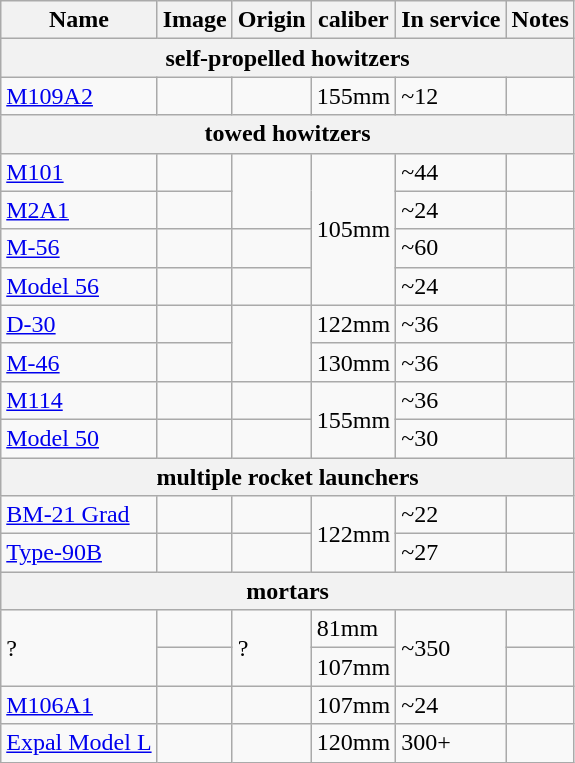<table class="wikitable">
<tr>
<th>Name</th>
<th>Image</th>
<th>Origin</th>
<th>caliber</th>
<th>In service</th>
<th>Notes</th>
</tr>
<tr>
<th colspan="6">self-propelled howitzers</th>
</tr>
<tr>
<td><a href='#'>M109A2</a></td>
<td></td>
<td></td>
<td>155mm</td>
<td>~12</td>
<td></td>
</tr>
<tr>
<th colspan="6">towed howitzers</th>
</tr>
<tr>
<td><a href='#'>M101</a></td>
<td></td>
<td rowspan="2"></td>
<td rowspan="4">105mm</td>
<td>~44</td>
<td></td>
</tr>
<tr>
<td><a href='#'>M2A1</a></td>
<td></td>
<td>~24</td>
<td></td>
</tr>
<tr>
<td><a href='#'>M-56</a></td>
<td></td>
<td></td>
<td>~60</td>
<td></td>
</tr>
<tr>
<td><a href='#'>Model 56</a></td>
<td></td>
<td></td>
<td>~24</td>
<td></td>
</tr>
<tr>
<td><a href='#'>D-30</a></td>
<td></td>
<td rowspan="2"></td>
<td>122mm</td>
<td>~36</td>
<td></td>
</tr>
<tr>
<td><a href='#'>M-46</a></td>
<td></td>
<td>130mm</td>
<td>~36</td>
<td></td>
</tr>
<tr>
<td><a href='#'>M114</a></td>
<td></td>
<td></td>
<td rowspan="2">155mm</td>
<td>~36</td>
<td></td>
</tr>
<tr>
<td><a href='#'>Model 50</a></td>
<td></td>
<td></td>
<td>~30</td>
<td></td>
</tr>
<tr>
<th colspan="6">multiple rocket launchers</th>
</tr>
<tr>
<td><a href='#'>BM-21 Grad</a></td>
<td></td>
<td></td>
<td rowspan="2">122mm</td>
<td>~22</td>
<td></td>
</tr>
<tr>
<td><a href='#'>Type-90B</a></td>
<td></td>
<td></td>
<td>~27</td>
<td></td>
</tr>
<tr>
<th colspan="6">mortars</th>
</tr>
<tr>
<td rowspan="2">?</td>
<td></td>
<td rowspan="2">?</td>
<td>81mm</td>
<td rowspan="2">~350</td>
<td></td>
</tr>
<tr>
<td></td>
<td>107mm</td>
<td></td>
</tr>
<tr>
<td><a href='#'>M106A1</a></td>
<td></td>
<td></td>
<td>107mm</td>
<td>~24</td>
<td></td>
</tr>
<tr>
<td><a href='#'>Expal Model L</a></td>
<td></td>
<td><br></td>
<td>120mm</td>
<td>300+</td>
<td></td>
</tr>
</table>
